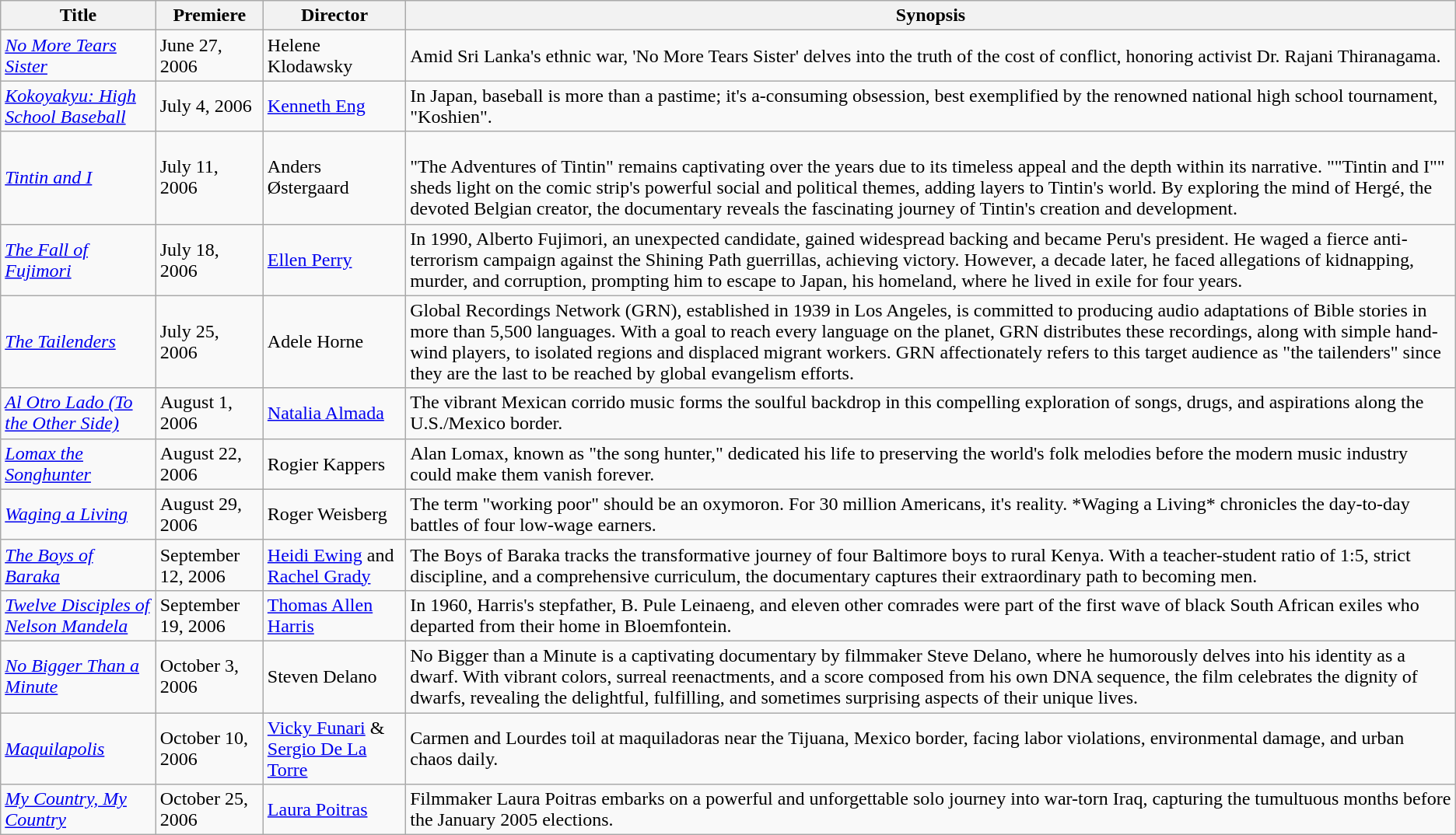<table class="wikitable sortable">
<tr>
<th>Title</th>
<th>Premiere</th>
<th>Director</th>
<th>Synopsis</th>
</tr>
<tr>
<td><em><a href='#'>No More Tears Sister</a></em></td>
<td>June 27, 2006</td>
<td>Helene Klodawsky</td>
<td>Amid Sri Lanka's ethnic war, 'No More Tears Sister' delves into the truth of the cost of conflict, honoring activist Dr. Rajani Thiranagama.</td>
</tr>
<tr>
<td><em><a href='#'>Kokoyakyu: High School Baseball</a></em></td>
<td>July 4, 2006</td>
<td><a href='#'>Kenneth Eng</a></td>
<td>In Japan, baseball is more than a pastime; it's a-consuming obsession, best exemplified by the renowned national high school tournament, "Koshien".</td>
</tr>
<tr>
<td><em><a href='#'>Tintin and I</a></em></td>
<td>July 11, 2006</td>
<td>Anders Østergaard</td>
<td><br>"The Adventures of Tintin" remains captivating over the years due to its timeless appeal and the depth within its narrative. ""Tintin and I"" sheds light on the comic strip's powerful social and political themes, adding layers to Tintin's world. By exploring the mind of Hergé, the devoted Belgian creator, the documentary reveals the fascinating journey of Tintin's creation and development.</td>
</tr>
<tr>
<td><em><a href='#'>The Fall of Fujimori</a></em></td>
<td>July 18, 2006</td>
<td><a href='#'>Ellen Perry</a></td>
<td>In 1990, Alberto Fujimori, an unexpected candidate, gained widespread backing and became Peru's president. He waged a fierce anti-terrorism campaign against the Shining Path guerrillas, achieving victory. However, a decade later, he faced allegations of kidnapping, murder, and corruption, prompting him to escape to Japan, his homeland, where he lived in exile for four years.</td>
</tr>
<tr>
<td><em><a href='#'>The Tailenders</a></em></td>
<td>July 25, 2006</td>
<td>Adele Horne</td>
<td>Global Recordings Network (GRN), established in 1939 in Los Angeles, is committed to producing audio adaptations of Bible stories in more than 5,500 languages. With a goal to reach every language on the planet, GRN distributes these recordings, along with simple hand-wind players, to isolated regions and displaced migrant workers. GRN affectionately refers to this target audience as "the tailenders" since they are the last to be reached by global evangelism efforts.</td>
</tr>
<tr>
<td><em><a href='#'>Al Otro Lado (To the Other Side)</a></em></td>
<td>August 1, 2006</td>
<td><a href='#'>Natalia Almada</a></td>
<td>The vibrant Mexican corrido music forms the soulful backdrop in this compelling exploration of songs, drugs, and aspirations along the U.S./Mexico border.</td>
</tr>
<tr>
<td><em><a href='#'>Lomax the Songhunter</a></em></td>
<td>August 22, 2006</td>
<td>Rogier Kappers</td>
<td>Alan Lomax, known as "the song hunter," dedicated his life to preserving the world's folk melodies before the modern music industry could make them vanish forever.</td>
</tr>
<tr>
<td><em><a href='#'>Waging a Living</a></em></td>
<td>August 29, 2006</td>
<td>Roger Weisberg</td>
<td>The term "working poor" should be an oxymoron. For 30 million Americans, it's reality. *Waging a Living* chronicles the day-to-day battles of four low-wage earners.</td>
</tr>
<tr>
<td><em><a href='#'>The Boys of Baraka</a></em></td>
<td>September 12, 2006</td>
<td><a href='#'>Heidi Ewing</a> and <a href='#'>Rachel Grady</a></td>
<td>The Boys of Baraka tracks the transformative journey of four Baltimore boys to rural Kenya. With a teacher-student ratio of 1:5, strict discipline, and a comprehensive curriculum, the documentary captures their extraordinary path to becoming men.</td>
</tr>
<tr>
<td><em><a href='#'>Twelve Disciples of Nelson Mandela</a></em></td>
<td>September 19, 2006</td>
<td><a href='#'>Thomas Allen Harris</a></td>
<td>In 1960, Harris's stepfather, B. Pule Leinaeng, and eleven other comrades were part of the first wave of black South African exiles who departed from their home in Bloemfontein.</td>
</tr>
<tr>
<td><em><a href='#'>No Bigger Than a Minute</a></em></td>
<td>October 3, 2006</td>
<td>Steven Delano</td>
<td>No Bigger than a Minute is a captivating documentary by filmmaker Steve Delano, where he humorously delves into his identity as a dwarf. With vibrant colors, surreal reenactments, and a score composed from his own DNA sequence, the film celebrates the dignity of dwarfs, revealing the delightful, fulfilling, and sometimes surprising aspects of their unique lives.</td>
</tr>
<tr>
<td><em><a href='#'>Maquilapolis</a></em></td>
<td>October 10, 2006</td>
<td><a href='#'>Vicky Funari</a> & <a href='#'>Sergio De La Torre</a></td>
<td>Carmen and Lourdes toil at maquiladoras near the Tijuana, Mexico border, facing labor violations, environmental damage, and urban chaos daily.</td>
</tr>
<tr>
<td><em><a href='#'>My Country, My Country</a></em></td>
<td>October 25, 2006</td>
<td><a href='#'>Laura Poitras</a></td>
<td>Filmmaker Laura Poitras embarks on a powerful and unforgettable solo journey into war-torn Iraq, capturing the tumultuous months before the January 2005 elections.</td>
</tr>
</table>
